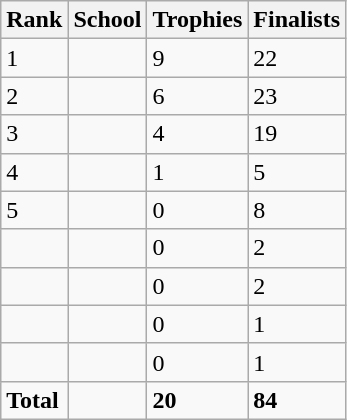<table class = "wikitable">
<tr>
<th>Rank</th>
<th>School</th>
<th>Trophies</th>
<th>Finalists</th>
</tr>
<tr>
<td>1</td>
<td style=><strong><a href='#'></a></strong></td>
<td>9</td>
<td>22</td>
</tr>
<tr>
<td>2</td>
<td style=><strong><a href='#'></a></strong></td>
<td>6</td>
<td>23</td>
</tr>
<tr>
<td>3</td>
<td style=><strong><a href='#'></a></strong></td>
<td>4</td>
<td>19</td>
</tr>
<tr>
<td>4</td>
<td style=><strong><a href='#'></a></strong></td>
<td>1</td>
<td>5</td>
</tr>
<tr>
<td>5</td>
<td style=><strong><a href='#'></a></strong></td>
<td>0</td>
<td>8</td>
</tr>
<tr>
<td></td>
<td style=><strong><a href='#'></a></strong></td>
<td>0</td>
<td>2</td>
</tr>
<tr>
<td></td>
<td style=><strong><a href='#'></a></strong></td>
<td>0</td>
<td>2</td>
</tr>
<tr>
<td></td>
<td style=><strong><a href='#'></a></strong></td>
<td>0</td>
<td>1</td>
</tr>
<tr>
<td></td>
<td style=><strong><a href='#'></a></strong></td>
<td>0</td>
<td>1</td>
</tr>
<tr>
<td><strong>Total</strong></td>
<td> </td>
<td><strong>20</strong></td>
<td><strong>84</strong></td>
</tr>
</table>
